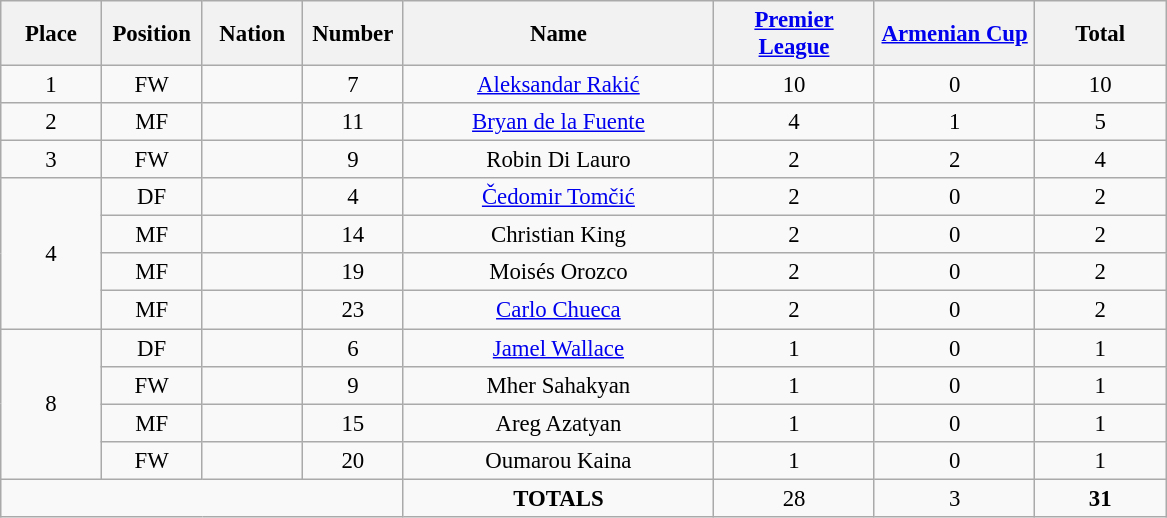<table class="wikitable" style="font-size: 95%; text-align: center;">
<tr>
<th width=60>Place</th>
<th width=60>Position</th>
<th width=60>Nation</th>
<th width=60>Number</th>
<th width=200>Name</th>
<th width=100><a href='#'>Premier League</a></th>
<th width=100><a href='#'>Armenian Cup</a></th>
<th width=80><strong>Total</strong></th>
</tr>
<tr>
<td>1</td>
<td>FW</td>
<td></td>
<td>7</td>
<td><a href='#'>Aleksandar Rakić</a></td>
<td>10</td>
<td>0</td>
<td>10</td>
</tr>
<tr>
<td>2</td>
<td>MF</td>
<td></td>
<td>11</td>
<td><a href='#'>Bryan de la Fuente</a></td>
<td>4</td>
<td>1</td>
<td>5</td>
</tr>
<tr>
<td>3</td>
<td>FW</td>
<td></td>
<td>9</td>
<td>Robin Di Lauro</td>
<td>2</td>
<td>2</td>
<td>4</td>
</tr>
<tr>
<td rowspan=4>4</td>
<td>DF</td>
<td></td>
<td>4</td>
<td><a href='#'>Čedomir Tomčić</a></td>
<td>2</td>
<td>0</td>
<td>2</td>
</tr>
<tr>
<td>MF</td>
<td></td>
<td>14</td>
<td>Christian King</td>
<td>2</td>
<td>0</td>
<td>2</td>
</tr>
<tr>
<td>MF</td>
<td></td>
<td>19</td>
<td>Moisés Orozco</td>
<td>2</td>
<td>0</td>
<td>2</td>
</tr>
<tr>
<td>MF</td>
<td></td>
<td>23</td>
<td><a href='#'>Carlo Chueca</a></td>
<td>2</td>
<td>0</td>
<td>2</td>
</tr>
<tr>
<td rowspan=4>8</td>
<td>DF</td>
<td></td>
<td>6</td>
<td><a href='#'>Jamel Wallace</a></td>
<td>1</td>
<td>0</td>
<td>1</td>
</tr>
<tr>
<td>FW</td>
<td></td>
<td>9</td>
<td>Mher Sahakyan</td>
<td>1</td>
<td>0</td>
<td>1</td>
</tr>
<tr>
<td>MF</td>
<td></td>
<td>15</td>
<td>Areg Azatyan</td>
<td>1</td>
<td>0</td>
<td>1</td>
</tr>
<tr>
<td>FW</td>
<td></td>
<td>20</td>
<td>Oumarou Kaina</td>
<td>1</td>
<td>0</td>
<td>1</td>
</tr>
<tr>
<td colspan=4></td>
<td><strong>TOTALS</strong></td>
<td>28</td>
<td>3</td>
<td><strong>31</strong></td>
</tr>
</table>
